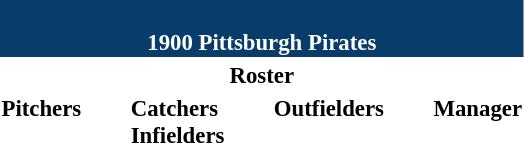<table class="toccolours" style="font-size: 95%;">
<tr>
<th colspan="10" style="background-color: #083c6b; color: #FFFFFF; text-align: center;"><br>1900 Pittsburgh Pirates</th>
</tr>
<tr>
<td colspan="10" style="background-color: white; color: black; text-align: center;"><strong>Roster</strong></td>
</tr>
<tr>
<td valign="top"><strong>Pitchers</strong><br>







</td>
<td width="25px"></td>
<td valign="top"><strong>Catchers</strong><br>




<strong>Infielders</strong>






</td>
<td width="25px"></td>
<td valign="top"><strong>Outfielders</strong><br>



</td>
<td width="25px"></td>
<td valign="top"><strong>Manager</strong><br></td>
</tr>
</table>
